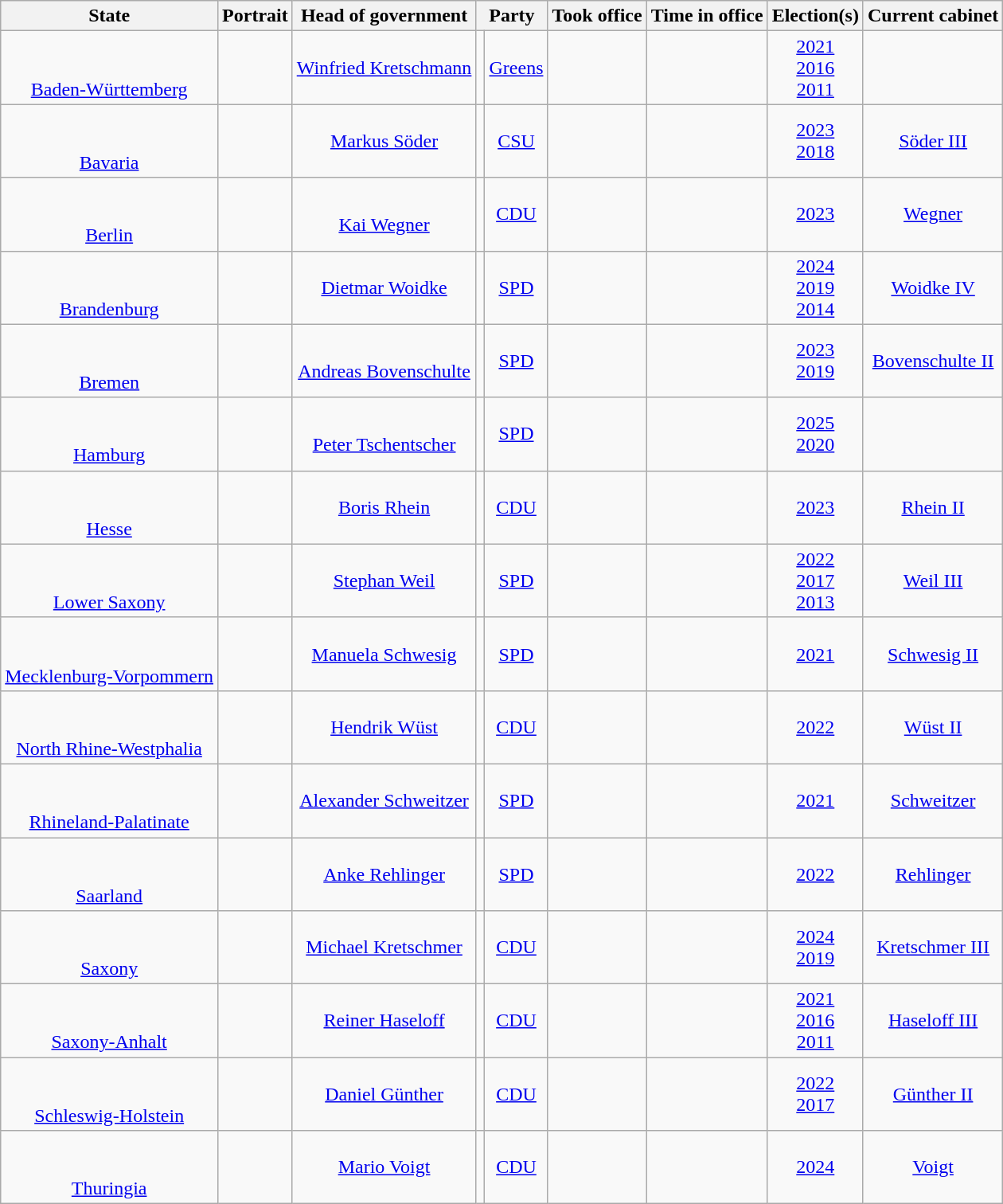<table class="wikitable sortable" style="text-align:center">
<tr>
<th>State</th>
<th class="unsortable">Portrait</th>
<th>Head of government<br></th>
<th colspan=2>Party</th>
<th>Took office</th>
<th>Time in office</th>
<th>Election(s)</th>
<th>Current cabinet</th>
</tr>
<tr>
<td><br><br><a href='#'>Baden-Württemberg</a></td>
<td></td>
<td data-sort-value="Kretschmann, Winfried"><a href='#'>Winfried Kretschmann</a><br></td>
<td></td>
<td><a href='#'>Greens</a></td>
<td></td>
<td></td>
<td><a href='#'>2021</a><br><a href='#'>2016</a><br><a href='#'>2011</a></td>
<td><br></td>
</tr>
<tr>
<td><br><br><a href='#'>Bavaria</a></td>
<td></td>
<td data-sort-value="Söder, Markus"><a href='#'>Markus Söder</a><br></td>
<td></td>
<td><a href='#'>CSU</a></td>
<td></td>
<td></td>
<td><a href='#'>2023</a><br><a href='#'>2018</a></td>
<td><a href='#'>Söder III</a><br></td>
</tr>
<tr>
<td><br><br><a href='#'>Berlin</a></td>
<td></td>
<td data-sort-value="Wegner, Kai"><br><a href='#'>Kai Wegner</a><br></td>
<td></td>
<td><a href='#'>CDU</a></td>
<td></td>
<td></td>
<td><a href='#'>2023</a></td>
<td><a href='#'>Wegner</a><br></td>
</tr>
<tr>
<td><br><br><a href='#'>Brandenburg</a></td>
<td></td>
<td data-sort-value="Woidke, Dietmar"><a href='#'>Dietmar Woidke</a><br></td>
<td></td>
<td><a href='#'>SPD</a></td>
<td></td>
<td></td>
<td><a href='#'>2024</a><br><a href='#'>2019</a><br><a href='#'>2014</a></td>
<td><a href='#'>Woidke IV</a><br></td>
</tr>
<tr>
<td><br><br><a href='#'>Bremen</a></td>
<td></td>
<td data-sort-value="Bovenschulte, Andreas"><br><a href='#'>Andreas Bovenschulte</a><br></td>
<td></td>
<td><a href='#'>SPD</a></td>
<td></td>
<td></td>
<td><a href='#'>2023</a><br><a href='#'>2019</a></td>
<td><a href='#'>Bovenschulte II</a><br></td>
</tr>
<tr>
<td><br><br><a href='#'>Hamburg</a></td>
<td></td>
<td data-sort-value="Tschentscher, Peter"><br><a href='#'>Peter Tschentscher</a><br></td>
<td></td>
<td><a href='#'>SPD</a></td>
<td></td>
<td></td>
<td><a href='#'>2025</a><br><a href='#'>2020</a></td>
<td><br></td>
</tr>
<tr>
<td><br><br><a href='#'>Hesse</a></td>
<td></td>
<td data-sort-value="Rhein, Boris"><a href='#'>Boris Rhein</a><br></td>
<td></td>
<td><a href='#'>CDU</a></td>
<td></td>
<td></td>
<td><a href='#'>2023</a></td>
<td><a href='#'>Rhein II</a><br></td>
</tr>
<tr>
<td><br><br><a href='#'>Lower Saxony</a></td>
<td></td>
<td data-sort-value="Weil, Stephan"><a href='#'>Stephan Weil</a><br></td>
<td></td>
<td><a href='#'>SPD</a></td>
<td></td>
<td></td>
<td><a href='#'>2022</a><br><a href='#'>2017</a><br><a href='#'>2013</a></td>
<td><a href='#'>Weil III</a><br></td>
</tr>
<tr>
<td><br><br><a href='#'>Mecklenburg-Vorpommern</a></td>
<td></td>
<td data-sort-value="Schwesig, Manuela"><a href='#'>Manuela Schwesig</a><br></td>
<td></td>
<td><a href='#'>SPD</a></td>
<td></td>
<td></td>
<td><a href='#'>2021</a></td>
<td><a href='#'>Schwesig II</a><br></td>
</tr>
<tr>
<td><br><br><a href='#'>North Rhine-Westphalia</a></td>
<td></td>
<td data-sort-value="Wüst, Hendrik"><a href='#'>Hendrik Wüst</a><br></td>
<td></td>
<td><a href='#'>CDU</a></td>
<td></td>
<td></td>
<td><a href='#'>2022</a></td>
<td><a href='#'>Wüst II</a><br></td>
</tr>
<tr>
<td><br><br><a href='#'>Rhineland-Palatinate</a></td>
<td></td>
<td data-sort-value="Schweitzer, Alexander"><a href='#'>Alexander Schweitzer</a><br></td>
<td></td>
<td><a href='#'>SPD</a></td>
<td></td>
<td></td>
<td><a href='#'>2021</a></td>
<td><a href='#'>Schweitzer</a><br></td>
</tr>
<tr>
<td><br><br><a href='#'>Saarland</a></td>
<td></td>
<td data-sort-value="Rehlinger, Anke"><a href='#'>Anke Rehlinger</a><br></td>
<td></td>
<td><a href='#'>SPD</a></td>
<td></td>
<td></td>
<td><a href='#'>2022</a></td>
<td><a href='#'>Rehlinger</a><br></td>
</tr>
<tr>
<td><br><br><a href='#'>Saxony</a></td>
<td></td>
<td data-sort-value="Kretschmer, Michael"><a href='#'>Michael Kretschmer</a><br></td>
<td></td>
<td><a href='#'>CDU</a></td>
<td></td>
<td></td>
<td><a href='#'>2024</a><br><a href='#'>2019</a></td>
<td><a href='#'>Kretschmer III</a><br></td>
</tr>
<tr>
<td><br><br><a href='#'>Saxony-Anhalt</a></td>
<td></td>
<td data-sort-value="Haseloff, Reiner"><a href='#'>Reiner Haseloff</a><br></td>
<td></td>
<td><a href='#'>CDU</a></td>
<td></td>
<td></td>
<td><a href='#'>2021</a><br><a href='#'>2016</a><br><a href='#'>2011</a></td>
<td><a href='#'>Haseloff III</a><br></td>
</tr>
<tr>
<td><br><br><a href='#'>Schleswig-Holstein</a></td>
<td></td>
<td data-sort-value="Günther, Daniel"><a href='#'>Daniel Günther</a><br></td>
<td></td>
<td><a href='#'>CDU</a></td>
<td></td>
<td></td>
<td><a href='#'>2022</a><br><a href='#'>2017</a></td>
<td><a href='#'>Günther II</a><br></td>
</tr>
<tr>
<td><br><br><a href='#'>Thuringia</a></td>
<td></td>
<td data-sort-value="Voigt, Mario"><a href='#'>Mario Voigt</a><br></td>
<td></td>
<td><a href='#'>CDU</a></td>
<td></td>
<td></td>
<td><a href='#'>2024</a></td>
<td><a href='#'>Voigt</a><br></td>
</tr>
</table>
